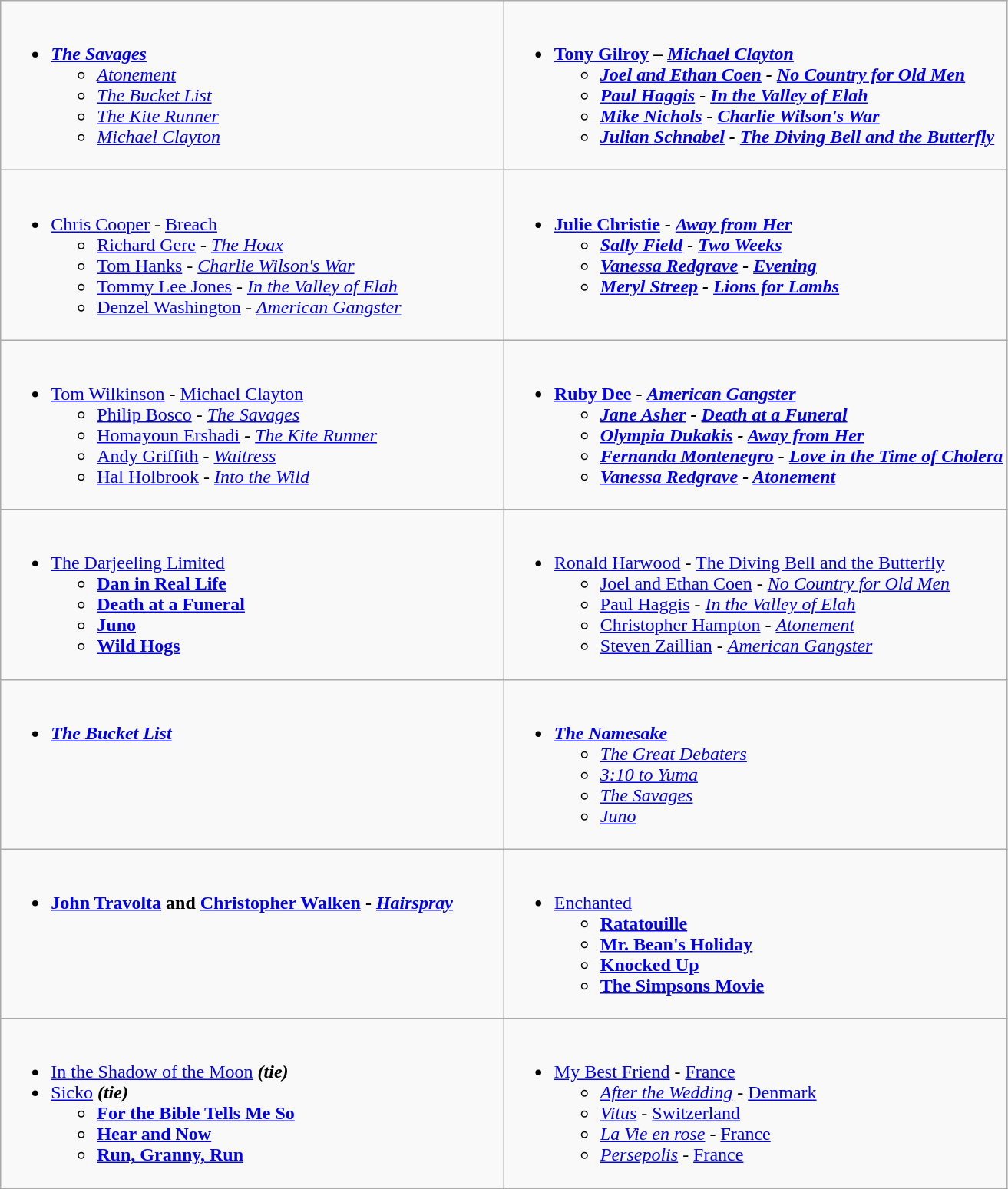<table class=wikitable>
<tr>
<td style="vertical-align:top; width:50%;"><br><ul><li><strong><em><a href='#'>The Savages</a></em></strong><ul><li><em><a href='#'>Atonement</a></em></li><li><em><a href='#'>The Bucket List</a></em></li><li><em><a href='#'>The Kite Runner</a></em></li><li><em><a href='#'>Michael Clayton</a></em></li></ul></li></ul></td>
<td style="vertical-align:top; width:50%;"><br><ul><li><strong><a href='#'>Tony Gilroy</a> – <em><a href='#'>Michael Clayton</a><strong><em><ul><li><a href='#'>Joel and Ethan Coen</a> - </em><a href='#'>No Country for Old Men</a><em></li><li><a href='#'>Paul Haggis</a> - </em><a href='#'>In the Valley of Elah</a><em></li><li><a href='#'>Mike Nichols</a> - </em><a href='#'>Charlie Wilson's War</a><em></li><li><a href='#'>Julian Schnabel</a> - </em><a href='#'>The Diving Bell and the Butterfly</a><em></li></ul></li></ul></td>
</tr>
<tr>
<td style="vertical-align:top; width:50%;"><br><ul><li></strong><a href='#'>Chris Cooper</a> - </em><a href='#'>Breach</a></em></strong><ul><li><a href='#'>Richard Gere</a> - <em><a href='#'>The Hoax</a></em></li><li><a href='#'>Tom Hanks</a> - <em><a href='#'>Charlie Wilson's War</a></em></li><li><a href='#'>Tommy Lee Jones</a> - <em><a href='#'>In the Valley of Elah</a></em></li><li><a href='#'>Denzel Washington</a> - <em><a href='#'>American Gangster</a></em></li></ul></li></ul></td>
<td style="vertical-align:top; width:50%;"><br><ul><li><strong><a href='#'>Julie Christie</a> - <em><a href='#'>Away from Her</a><strong><em><ul><li><a href='#'>Sally Field</a> - </em><a href='#'>Two Weeks</a><em></li><li><a href='#'>Vanessa Redgrave</a> - </em><a href='#'>Evening</a><em></li><li><a href='#'>Meryl Streep</a> - </em><a href='#'>Lions for Lambs</a><em></li></ul></li></ul></td>
</tr>
<tr>
<td style="vertical-align:top; width:50%;"><br><ul><li></strong><a href='#'>Tom Wilkinson</a> - </em><a href='#'>Michael Clayton</a></em></strong><ul><li><a href='#'>Philip Bosco</a> - <em><a href='#'>The Savages</a></em></li><li><a href='#'>Homayoun Ershadi</a> - <em><a href='#'>The Kite Runner</a></em></li><li><a href='#'>Andy Griffith</a> - <em><a href='#'>Waitress</a></em></li><li><a href='#'>Hal Holbrook</a> - <em><a href='#'>Into the Wild</a></em></li></ul></li></ul></td>
<td style="vertical-align:top; width:50%;"><br><ul><li><strong><a href='#'>Ruby Dee</a> - <em><a href='#'>American Gangster</a><strong><em> <ul><li><a href='#'>Jane Asher</a> - </em><a href='#'>Death at a Funeral</a><em></li><li><a href='#'>Olympia Dukakis</a> - </em><a href='#'>Away from Her</a><em></li><li><a href='#'>Fernanda Montenegro</a> - </em><a href='#'>Love in the Time of Cholera</a><em></li><li><a href='#'>Vanessa Redgrave</a> - </em><a href='#'>Atonement</a><em></li></ul></li></ul></td>
</tr>
<tr>
<td style="vertical-align:top; width:50%;"><br><ul><li></em></strong><a href='#'>The Darjeeling Limited</a><strong><em><ul><li></em><a href='#'>Dan in Real Life</a><em></li><li></em><a href='#'>Death at a Funeral</a><em></li><li></em><a href='#'>Juno</a><em></li><li></em><a href='#'>Wild Hogs</a><em></li></ul></li></ul></td>
<td style="vertical-align:top; width:50%;"><br><ul><li></strong><a href='#'>Ronald Harwood</a> - </em><a href='#'>The Diving Bell and the Butterfly</a></em></strong><ul><li><a href='#'>Joel and Ethan Coen</a> - <em><a href='#'>No Country for Old Men</a></em></li><li><a href='#'>Paul Haggis</a> - <em><a href='#'>In the Valley of Elah</a></em></li><li><a href='#'>Christopher Hampton</a> - <em><a href='#'>Atonement</a></em></li><li><a href='#'>Steven Zaillian</a> - <em><a href='#'>American Gangster</a></em></li></ul></li></ul></td>
</tr>
<tr>
<td style="vertical-align:top; width:50%;"><br><ul><li><strong><em><a href='#'>The Bucket List</a></em></strong></li></ul></td>
<td style="vertical-align:top; width:50%;"><br><ul><li><strong><em><a href='#'>The Namesake</a></em></strong><ul><li><em><a href='#'>The Great Debaters</a></em></li><li><em><a href='#'>3:10 to Yuma</a></em></li><li><em><a href='#'>The Savages</a></em></li><li><em><a href='#'>Juno</a></em></li></ul></li></ul></td>
</tr>
<tr>
<td style="vertical-align:top; width:50%;"><br><ul><li><strong><a href='#'>John Travolta</a> and <a href='#'>Christopher Walken</a> - <em><a href='#'>Hairspray</a><strong><em></li></ul></td>
<td style="vertical-align:top; width:50%;"><br><ul><li></em></strong><a href='#'>Enchanted</a><strong><em><ul><li></em><a href='#'>Ratatouille</a><em></li><li></em><a href='#'>Mr. Bean's Holiday</a><em></li><li></em><a href='#'>Knocked Up</a><em></li><li></em><a href='#'>The Simpsons Movie</a><em></li></ul></li></ul></td>
</tr>
<tr>
<td style="vertical-align:top; width:50%;"><br><ul><li></em></strong><a href='#'>In the Shadow of the Moon</a><strong><em> (tie)</li><li></em></strong><a href='#'>Sicko</a><strong><em> (tie)<ul><li></em><a href='#'>For the Bible Tells Me So</a><em></li><li></em><a href='#'>Hear and Now</a><em></li><li></em><a href='#'>Run, Granny, Run</a><em></li></ul></li></ul></td>
<td style="vertical-align:top; width:50%;"><br><ul><li></em></strong><a href='#'>My Best Friend</a></em> - <a href='#'>France</a></strong><ul><li><em><a href='#'>After the Wedding</a></em> - <a href='#'>Denmark</a></li><li><em><a href='#'>Vitus</a></em> - <a href='#'>Switzerland</a></li><li><em><a href='#'>La Vie en rose</a></em> - <a href='#'>France</a></li><li><em><a href='#'>Persepolis</a></em> - <a href='#'>France</a></li></ul></li></ul></td>
</tr>
</table>
